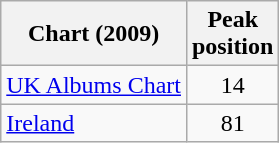<table class="wikitable sortable">
<tr>
<th align="left">Chart (2009)</th>
<th align="left">Peak<br>position</th>
</tr>
<tr>
<td align="left"><a href='#'>UK Albums Chart</a></td>
<td style="text-align:center;">14</td>
</tr>
<tr>
<td align="left"><a href='#'>Ireland</a></td>
<td style="text-align:center;">81</td>
</tr>
</table>
